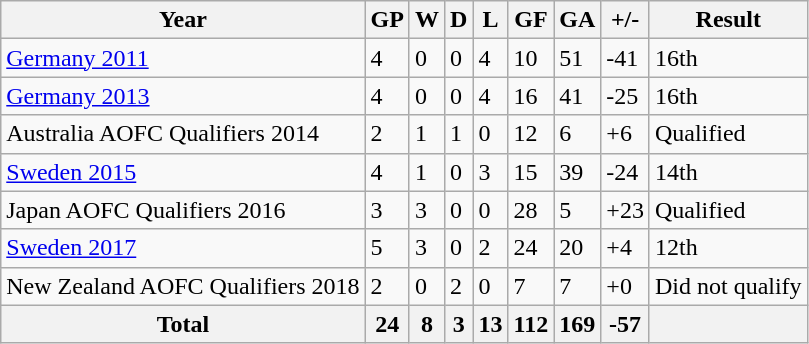<table class="wikitable">
<tr>
<th>Year</th>
<th>GP</th>
<th>W</th>
<th>D</th>
<th>L</th>
<th>GF</th>
<th>GA</th>
<th>+/-</th>
<th>Result</th>
</tr>
<tr>
<td><a href='#'>Germany 2011</a></td>
<td>4</td>
<td>0</td>
<td>0</td>
<td>4</td>
<td>10</td>
<td>51</td>
<td>-41</td>
<td>16th</td>
</tr>
<tr>
<td><a href='#'>Germany 2013</a></td>
<td>4</td>
<td>0</td>
<td>0</td>
<td>4</td>
<td>16</td>
<td>41</td>
<td>-25</td>
<td>16th</td>
</tr>
<tr>
<td>Australia AOFC Qualifiers 2014</td>
<td>2</td>
<td>1</td>
<td>1</td>
<td>0</td>
<td>12</td>
<td>6</td>
<td>+6</td>
<td>Qualified</td>
</tr>
<tr>
<td><a href='#'>Sweden 2015</a></td>
<td>4</td>
<td>1</td>
<td>0</td>
<td>3</td>
<td>15</td>
<td>39</td>
<td>-24</td>
<td>14th</td>
</tr>
<tr>
<td>Japan AOFC Qualifiers 2016</td>
<td>3</td>
<td>3</td>
<td>0</td>
<td>0</td>
<td>28</td>
<td>5</td>
<td>+23</td>
<td>Qualified</td>
</tr>
<tr>
<td><a href='#'>Sweden 2017</a></td>
<td>5</td>
<td>3</td>
<td>0</td>
<td>2</td>
<td>24</td>
<td>20</td>
<td>+4</td>
<td>12th</td>
</tr>
<tr>
<td>New Zealand AOFC Qualifiers 2018</td>
<td>2</td>
<td>0</td>
<td>2</td>
<td>0</td>
<td>7</td>
<td>7</td>
<td>+0</td>
<td>Did not qualify</td>
</tr>
<tr>
<th>Total</th>
<th>24</th>
<th>8</th>
<th>3</th>
<th>13</th>
<th>112</th>
<th>169</th>
<th>-57</th>
<th></th>
</tr>
</table>
